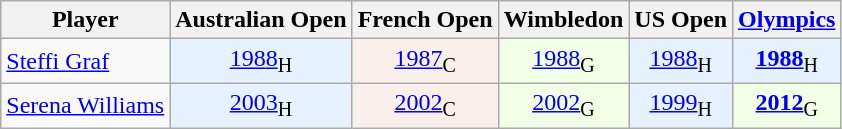<table class="wikitable nowrap" style="text-align:center">
<tr>
<th>Player</th>
<th>Australian Open</th>
<th>French Open</th>
<th>Wimbledon</th>
<th>US Open</th>
<th><a href='#'>Olympics</a></th>
</tr>
<tr>
<td style="text-align: left;"> <a href='#'>Steffi Graf</a></td>
<td style="background: #e6f2ff;"><a href='#'>1988</a><sub>H</sub></td>
<td style="background: #f9f0eb;"><a href='#'>1987</a><sub>C</sub></td>
<td style="background: #f2ffe6;"><a href='#'>1988</a><sub>G</sub></td>
<td style="background: #e6f2ff;"><a href='#'>1988</a><sub>H</sub></td>
<td style="background: #e6f2ff;"><strong><a href='#'>1988</a></strong><sub>H</sub></td>
</tr>
<tr>
<td style="text-align: left;"> <a href='#'>Serena Williams</a></td>
<td style="background: #e6f2ff;"><a href='#'>2003</a><sub>H</sub></td>
<td style="background: #f9f0eb;"><a href='#'>2002</a><sub>C</sub></td>
<td style="background: #f2ffe6;"><a href='#'>2002</a><sub>G</sub></td>
<td style="background: #e6f2ff;"><a href='#'>1999</a><sub>H</sub></td>
<td style="background: #f2ffe6;"><strong><a href='#'>2012</a></strong><sub>G</sub></td>
</tr>
</table>
